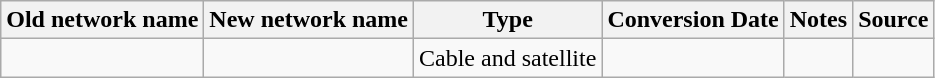<table class="wikitable">
<tr>
<th>Old network name</th>
<th>New network name</th>
<th>Type</th>
<th>Conversion Date</th>
<th>Notes</th>
<th>Source</th>
</tr>
<tr>
<td><a href='#'></a></td>
<td></td>
<td>Cable and satellite</td>
<td></td>
<td></td>
<td></td>
</tr>
</table>
